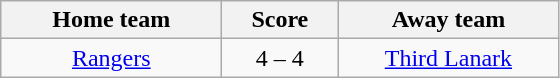<table class="wikitable" style="text-align: center">
<tr>
<th width=140>Home team</th>
<th width=70>Score</th>
<th width=140>Away team</th>
</tr>
<tr>
<td><a href='#'>Rangers</a></td>
<td>4 – 4</td>
<td><a href='#'>Third Lanark</a></td>
</tr>
</table>
